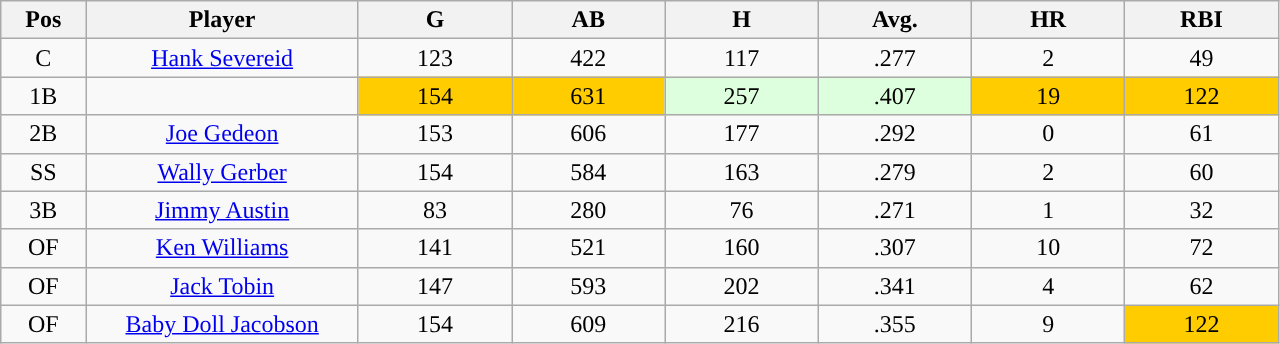<table class="wikitable sortable">
<tr>
<th bgcolor="#DDDDFF" width="5%">Pos</th>
<th bgcolor="#DDDDFF" width="16%">Player</th>
<th bgcolor="#DDDDFF" width="9%">G</th>
<th bgcolor="#DDDDFF" width="9%">AB</th>
<th bgcolor="#DDDDFF" width="9%">H</th>
<th bgcolor="#DDDDFF" width="9%">Avg.</th>
<th bgcolor="#DDDDFF" width="9%">HR</th>
<th bgcolor="#DDDDFF" width="9%">RBI</th>
</tr>
<tr align="center">
<td>C</td>
<td><a href='#'>Hank Severeid</a></td>
<td>123</td>
<td>422</td>
<td>117</td>
<td>.277</td>
<td>2</td>
<td>49</td>
</tr>
<tr align="center">
<td>1B</td>
<td></td>
<td style="background:#fc0;">154</td>
<td style="background:#fc0;">631</td>
<td style="background:#DDFFDD;">257</td>
<td style="background:#DDFFDD;">.407</td>
<td style="background:#fc0;">19</td>
<td style="background:#fc0;">122</td>
</tr>
<tr align="center">
<td>2B</td>
<td><a href='#'>Joe Gedeon</a></td>
<td>153</td>
<td>606</td>
<td>177</td>
<td>.292</td>
<td>0</td>
<td>61</td>
</tr>
<tr align="center">
<td>SS</td>
<td><a href='#'>Wally Gerber</a></td>
<td>154</td>
<td>584</td>
<td>163</td>
<td>.279</td>
<td>2</td>
<td>60</td>
</tr>
<tr align="center">
<td>3B</td>
<td><a href='#'>Jimmy Austin</a></td>
<td>83</td>
<td>280</td>
<td>76</td>
<td>.271</td>
<td>1</td>
<td>32</td>
</tr>
<tr align="center">
<td>OF</td>
<td><a href='#'>Ken Williams</a></td>
<td>141</td>
<td>521</td>
<td>160</td>
<td>.307</td>
<td>10</td>
<td>72</td>
</tr>
<tr align="center">
<td>OF</td>
<td><a href='#'>Jack Tobin</a></td>
<td>147</td>
<td>593</td>
<td>202</td>
<td>.341</td>
<td>4</td>
<td>62</td>
</tr>
<tr align="center">
<td>OF</td>
<td><a href='#'>Baby Doll Jacobson</a></td>
<td>154</td>
<td>609</td>
<td>216</td>
<td>.355</td>
<td>9</td>
<td style="background:#fc0;">122</td>
</tr>
</table>
